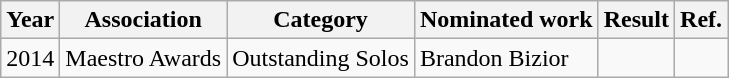<table class="wikitable unsortable">
<tr>
<th>Year</th>
<th>Association</th>
<th>Category</th>
<th>Nominated work</th>
<th>Result</th>
<th>Ref.</th>
</tr>
<tr>
<td>2014</td>
<td>Maestro Awards</td>
<td>Outstanding Solos</td>
<td>Brandon Bizior</td>
<td></td>
<td style="text-align:center;"></td>
</tr>
</table>
